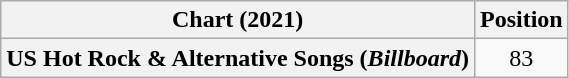<table class="wikitable plainrowheaders" style="text-align:center">
<tr>
<th scope="col">Chart (2021)</th>
<th scope="col">Position</th>
</tr>
<tr>
<th scope="row">US Hot Rock & Alternative Songs (<em>Billboard</em>)</th>
<td>83</td>
</tr>
</table>
